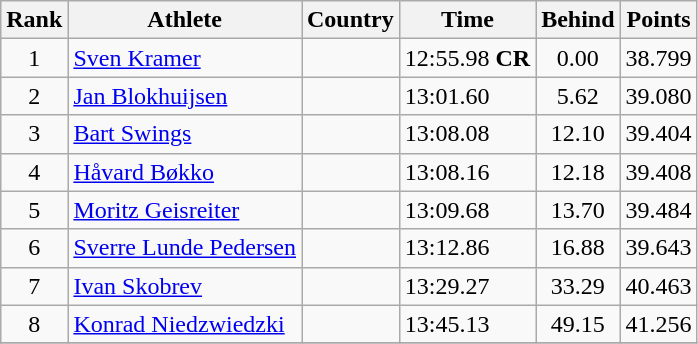<table class="wikitable" style="text-align:center">
<tr>
<th>Rank</th>
<th>Athlete</th>
<th>Country</th>
<th>Time</th>
<th>Behind</th>
<th>Points</th>
</tr>
<tr>
<td>1</td>
<td align="left"><a href='#'>Sven Kramer</a></td>
<td align="left"></td>
<td align="left">12:55.98 <strong>CR</strong></td>
<td>0.00</td>
<td align="left">38.799</td>
</tr>
<tr>
<td>2</td>
<td align="left"><a href='#'>Jan Blokhuijsen</a></td>
<td align="left"></td>
<td align="left">13:01.60</td>
<td>5.62</td>
<td align="left">39.080</td>
</tr>
<tr>
<td>3</td>
<td align="left"><a href='#'>Bart Swings</a></td>
<td align="left"></td>
<td align="left">13:08.08</td>
<td>12.10</td>
<td align="left">39.404</td>
</tr>
<tr>
<td>4</td>
<td align="left"><a href='#'>Håvard Bøkko</a></td>
<td align="left"></td>
<td align="left">13:08.16</td>
<td>12.18</td>
<td align="left">39.408</td>
</tr>
<tr>
<td>5</td>
<td align="left"><a href='#'>Moritz  Geisreiter</a></td>
<td align="left"></td>
<td align="left">13:09.68</td>
<td>13.70</td>
<td align="left">39.484</td>
</tr>
<tr>
<td>6</td>
<td align="left"><a href='#'>Sverre  Lunde Pedersen</a></td>
<td align="left"></td>
<td align="left">13:12.86</td>
<td>16.88</td>
<td align="left">39.643</td>
</tr>
<tr>
<td>7</td>
<td align="left"><a href='#'>Ivan  Skobrev</a></td>
<td align="left"></td>
<td align="left">13:29.27</td>
<td>33.29</td>
<td align="left">40.463</td>
</tr>
<tr>
<td>8</td>
<td align="left"><a href='#'>Konrad  Niedzwiedzki</a></td>
<td align="left"></td>
<td align="left">13:45.13</td>
<td>49.15</td>
<td align="left">41.256</td>
</tr>
<tr>
</tr>
</table>
